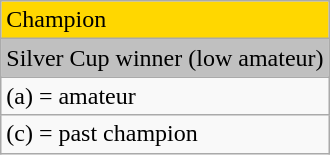<table class="wikitable">
<tr style="background:gold">
<td>Champion</td>
</tr>
<tr style="background:silver">
<td>Silver Cup winner (low amateur)</td>
</tr>
<tr>
<td>(a) = amateur</td>
</tr>
<tr>
<td>(c) = past champion</td>
</tr>
</table>
